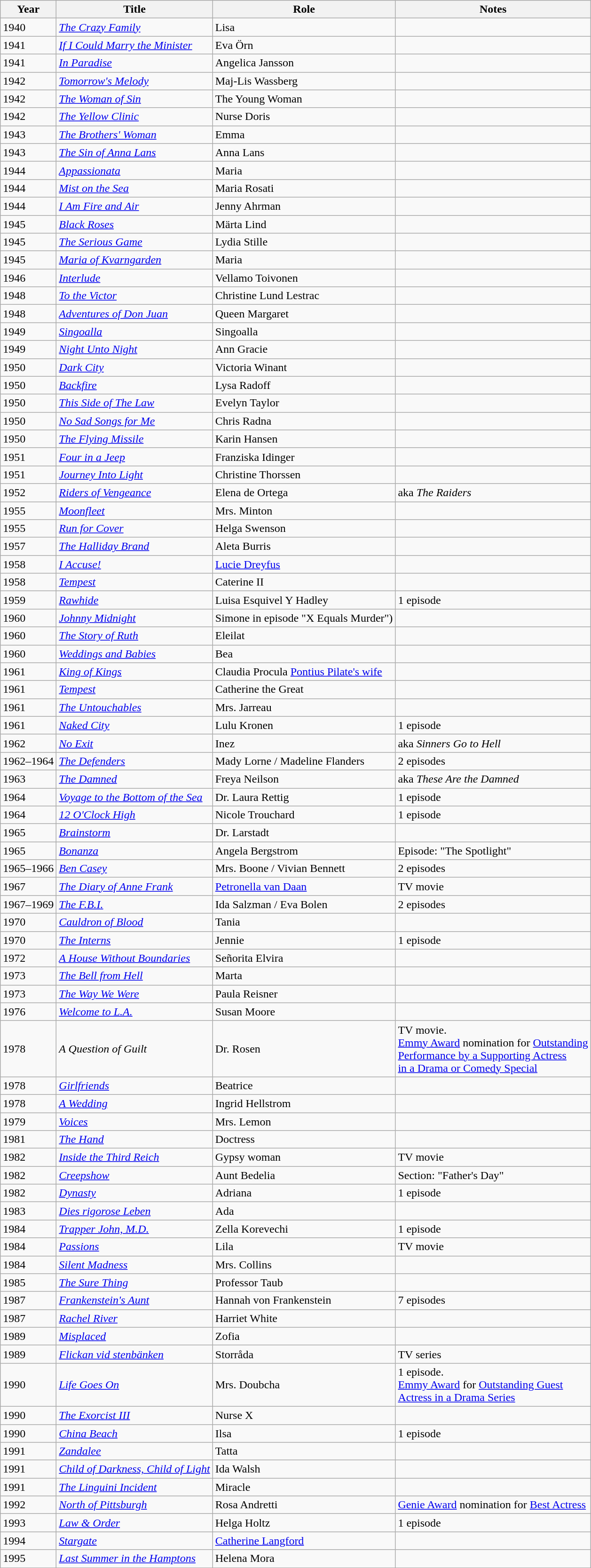<table class="wikitable sortable">
<tr>
<th>Year</th>
<th>Title</th>
<th>Role</th>
<th class="unsortable">Notes</th>
</tr>
<tr>
<td>1940</td>
<td><em><a href='#'>The Crazy Family</a></em></td>
<td>Lisa</td>
<td></td>
</tr>
<tr>
<td>1941</td>
<td><em><a href='#'>If I Could Marry the Minister</a></em></td>
<td>Eva Örn</td>
<td></td>
</tr>
<tr>
<td>1941</td>
<td><em><a href='#'>In Paradise</a></em></td>
<td>Angelica Jansson</td>
<td></td>
</tr>
<tr>
<td>1942</td>
<td><em><a href='#'>Tomorrow's Melody</a></em></td>
<td>Maj-Lis Wassberg</td>
<td></td>
</tr>
<tr>
<td>1942</td>
<td><em><a href='#'>The Woman of Sin</a></em></td>
<td>The Young Woman</td>
</tr>
<tr>
<td>1942</td>
<td><em><a href='#'>The Yellow Clinic</a></em></td>
<td>Nurse Doris</td>
<td></td>
</tr>
<tr>
<td>1943</td>
<td><em><a href='#'>The Brothers' Woman</a></em></td>
<td>Emma</td>
<td></td>
</tr>
<tr>
<td>1943</td>
<td><em><a href='#'>The Sin of Anna Lans</a></em></td>
<td>Anna Lans</td>
<td></td>
</tr>
<tr>
<td>1944</td>
<td><em><a href='#'>Appassionata</a></em></td>
<td>Maria</td>
<td></td>
</tr>
<tr>
<td>1944</td>
<td><em><a href='#'>Mist on the Sea</a></em></td>
<td>Maria Rosati</td>
<td></td>
</tr>
<tr>
<td>1944</td>
<td><em><a href='#'>I Am Fire and Air</a></em></td>
<td>Jenny Ahrman</td>
<td></td>
</tr>
<tr>
<td>1945</td>
<td><em><a href='#'>Black Roses</a></em></td>
<td>Märta Lind</td>
<td></td>
</tr>
<tr>
<td>1945</td>
<td><em><a href='#'>The Serious Game</a></em></td>
<td>Lydia Stille</td>
<td></td>
</tr>
<tr>
<td>1945</td>
<td><em><a href='#'>Maria of Kvarngarden</a></em></td>
<td>Maria</td>
<td></td>
</tr>
<tr>
<td>1946</td>
<td><em><a href='#'>Interlude</a></em></td>
<td>Vellamo Toivonen</td>
<td></td>
</tr>
<tr>
<td>1948</td>
<td><em><a href='#'>To the Victor</a></em></td>
<td>Christine Lund Lestrac</td>
<td></td>
</tr>
<tr>
<td>1948</td>
<td><em><a href='#'>Adventures of Don Juan</a></em></td>
<td>Queen Margaret</td>
<td></td>
</tr>
<tr>
<td>1949</td>
<td><em><a href='#'>Singoalla</a></em></td>
<td>Singoalla</td>
<td></td>
</tr>
<tr>
<td>1949</td>
<td><em><a href='#'>Night Unto Night</a></em></td>
<td>Ann Gracie</td>
<td></td>
</tr>
<tr>
<td>1950</td>
<td><em><a href='#'>Dark City</a></em></td>
<td>Victoria Winant</td>
<td></td>
</tr>
<tr>
<td>1950</td>
<td><em><a href='#'>Backfire</a></em></td>
<td>Lysa Radoff</td>
<td></td>
</tr>
<tr>
<td>1950</td>
<td><em><a href='#'>This Side of The Law</a></em></td>
<td>Evelyn Taylor</td>
<td></td>
</tr>
<tr>
<td>1950</td>
<td><em><a href='#'>No Sad Songs for Me</a></em></td>
<td>Chris Radna</td>
<td></td>
</tr>
<tr>
<td>1950</td>
<td><em><a href='#'>The Flying Missile</a></em></td>
<td>Karin Hansen</td>
<td></td>
</tr>
<tr>
<td>1951</td>
<td><em><a href='#'>Four in a Jeep</a></em></td>
<td>Franziska Idinger</td>
<td></td>
</tr>
<tr>
<td>1951</td>
<td><em><a href='#'>Journey Into Light</a></em></td>
<td>Christine Thorssen</td>
<td></td>
</tr>
<tr>
<td>1952</td>
<td><em><a href='#'>Riders of Vengeance</a></em></td>
<td>Elena de Ortega</td>
<td>aka <em>The Raiders</em></td>
</tr>
<tr>
<td>1955</td>
<td><em><a href='#'>Moonfleet</a></em></td>
<td>Mrs. Minton</td>
<td></td>
</tr>
<tr>
<td>1955</td>
<td><em><a href='#'>Run for Cover</a></em></td>
<td>Helga Swenson</td>
<td></td>
</tr>
<tr>
<td>1957</td>
<td><em><a href='#'>The Halliday Brand</a></em></td>
<td>Aleta Burris</td>
<td></td>
</tr>
<tr>
<td>1958</td>
<td><em><a href='#'>I Accuse!</a></em></td>
<td><a href='#'>Lucie Dreyfus</a></td>
<td></td>
</tr>
<tr>
<td>1958</td>
<td><em><a href='#'>Tempest</a></em></td>
<td>Caterine II</td>
<td></td>
</tr>
<tr>
<td>1959</td>
<td><em><a href='#'>Rawhide</a></em></td>
<td>Luisa Esquivel Y Hadley</td>
<td>1 episode</td>
</tr>
<tr>
<td>1960</td>
<td><em><a href='#'>Johnny Midnight</a></em></td>
<td>Simone in episode "X Equals Murder")</td>
<td></td>
</tr>
<tr>
<td>1960</td>
<td><em><a href='#'>The Story of Ruth</a></em></td>
<td>Eleilat</td>
<td></td>
</tr>
<tr>
<td>1960</td>
<td><em><a href='#'>Weddings and Babies</a></em></td>
<td>Bea</td>
<td></td>
</tr>
<tr>
<td>1961</td>
<td><em><a href='#'>King of Kings</a></em></td>
<td>Claudia Procula <a href='#'>Pontius Pilate's wife</a></td>
<td></td>
</tr>
<tr>
<td>1961</td>
<td><em><a href='#'>Tempest</a></em></td>
<td>Catherine the Great</td>
<td></td>
</tr>
<tr>
<td>1961</td>
<td><em><a href='#'>The Untouchables</a></em></td>
<td>Mrs. Jarreau</td>
<td></td>
</tr>
<tr>
<td>1961</td>
<td><em><a href='#'>Naked City</a></em></td>
<td>Lulu Kronen</td>
<td>1 episode</td>
</tr>
<tr>
<td>1962</td>
<td><em><a href='#'>No Exit</a></em></td>
<td>Inez</td>
<td>aka <em>Sinners Go to Hell</em></td>
</tr>
<tr>
<td>1962–1964</td>
<td><em><a href='#'>The Defenders</a></em></td>
<td>Mady Lorne / Madeline Flanders</td>
<td>2 episodes</td>
</tr>
<tr>
<td>1963</td>
<td><em><a href='#'>The Damned</a></em></td>
<td>Freya Neilson</td>
<td>aka <em>These Are the Damned</em></td>
</tr>
<tr>
<td>1964</td>
<td><a href='#'><em>Voyage to the Bottom of the Sea</em></a></td>
<td>Dr. Laura Rettig</td>
<td>1 episode</td>
</tr>
<tr>
<td>1964</td>
<td><em><a href='#'>12 O'Clock High</a></em></td>
<td>Nicole Trouchard</td>
<td>1 episode</td>
</tr>
<tr>
<td>1965</td>
<td><em><a href='#'>Brainstorm</a></em></td>
<td>Dr. Larstadt</td>
<td></td>
</tr>
<tr>
<td>1965</td>
<td><em><a href='#'>Bonanza</a></em></td>
<td>Angela Bergstrom</td>
<td>Episode: "The Spotlight"</td>
</tr>
<tr>
<td>1965–1966</td>
<td><em><a href='#'>Ben Casey</a></em></td>
<td>Mrs. Boone / Vivian Bennett</td>
<td>2 episodes</td>
</tr>
<tr>
<td>1967</td>
<td><em><a href='#'>The Diary of Anne Frank</a></em></td>
<td><a href='#'>Petronella van Daan</a></td>
<td>TV movie</td>
</tr>
<tr>
<td>1967–1969</td>
<td><a href='#'><em>The F.B.I.</em></a></td>
<td>Ida Salzman / Eva Bolen</td>
<td>2 episodes</td>
</tr>
<tr>
<td>1970</td>
<td><em><a href='#'>Cauldron of Blood</a></em></td>
<td>Tania</td>
<td></td>
</tr>
<tr>
<td>1970</td>
<td><em><a href='#'>The Interns</a></em></td>
<td>Jennie</td>
<td>1 episode</td>
</tr>
<tr>
<td>1972</td>
<td><em><a href='#'>A House Without Boundaries</a></em></td>
<td>Señorita Elvira</td>
<td></td>
</tr>
<tr>
<td>1973</td>
<td><em><a href='#'>The Bell from Hell</a></em></td>
<td>Marta</td>
<td></td>
</tr>
<tr>
<td>1973</td>
<td><em><a href='#'>The Way We Were</a></em></td>
<td>Paula Reisner</td>
<td></td>
</tr>
<tr>
<td>1976</td>
<td><em><a href='#'>Welcome to L.A.</a></em></td>
<td>Susan Moore</td>
<td></td>
</tr>
<tr>
<td>1978</td>
<td><em>A Question of Guilt</em></td>
<td>Dr. Rosen</td>
<td>TV movie.<br><a href='#'>Emmy Award</a> nomination for <a href='#'>Outstanding<br>Performance by a Supporting Actress<br>in a Drama or Comedy Special</a></td>
</tr>
<tr>
<td>1978</td>
<td><em><a href='#'>Girlfriends</a></em></td>
<td>Beatrice</td>
<td></td>
</tr>
<tr>
<td>1978</td>
<td><em><a href='#'>A Wedding</a></em></td>
<td>Ingrid Hellstrom</td>
<td></td>
</tr>
<tr>
<td>1979</td>
<td><em><a href='#'>Voices</a></em></td>
<td>Mrs. Lemon</td>
<td></td>
</tr>
<tr>
<td>1981</td>
<td><em><a href='#'>The Hand</a></em></td>
<td>Doctress</td>
<td></td>
</tr>
<tr>
<td>1982</td>
<td><em><a href='#'>Inside the Third Reich</a></em></td>
<td>Gypsy woman</td>
<td>TV movie</td>
</tr>
<tr>
<td>1982</td>
<td><em><a href='#'>Creepshow</a></em></td>
<td>Aunt Bedelia</td>
<td>Section: "Father's Day"</td>
</tr>
<tr>
<td>1982</td>
<td><em><a href='#'>Dynasty</a></em></td>
<td>Adriana</td>
<td>1 episode</td>
</tr>
<tr>
<td>1983</td>
<td><em><a href='#'>Dies rigorose Leben</a></em></td>
<td>Ada</td>
<td></td>
</tr>
<tr>
<td>1984</td>
<td><em><a href='#'>Trapper John, M.D.</a></em></td>
<td>Zella Korevechi</td>
<td>1 episode</td>
</tr>
<tr>
<td>1984</td>
<td><em><a href='#'>Passions</a></em></td>
<td>Lila</td>
<td>TV movie</td>
</tr>
<tr>
<td>1984</td>
<td><em><a href='#'>Silent Madness</a></em></td>
<td>Mrs. Collins</td>
<td></td>
</tr>
<tr>
<td>1985</td>
<td><em><a href='#'>The Sure Thing</a></em></td>
<td>Professor Taub</td>
<td></td>
</tr>
<tr>
<td>1987</td>
<td><em><a href='#'>Frankenstein's Aunt</a></em></td>
<td>Hannah von Frankenstein</td>
<td>7 episodes</td>
</tr>
<tr>
<td>1987</td>
<td><em><a href='#'>Rachel River</a></em></td>
<td>Harriet White</td>
<td></td>
</tr>
<tr>
<td>1989</td>
<td><em><a href='#'>Misplaced</a></em></td>
<td>Zofia</td>
<td></td>
</tr>
<tr>
<td>1989</td>
<td><em><a href='#'>Flickan vid stenbänken</a></em></td>
<td>Storråda</td>
<td>TV series</td>
</tr>
<tr>
<td>1990</td>
<td><em><a href='#'>Life Goes On</a></em></td>
<td>Mrs. Doubcha</td>
<td>1 episode.<br><a href='#'>Emmy Award</a> for <a href='#'>Outstanding Guest<br>Actress in a Drama Series</a></td>
</tr>
<tr>
<td>1990</td>
<td><em><a href='#'>The Exorcist III</a></em></td>
<td>Nurse X</td>
<td></td>
</tr>
<tr>
<td>1990</td>
<td><em><a href='#'>China Beach</a></em></td>
<td>Ilsa</td>
<td>1 episode</td>
</tr>
<tr>
<td>1991</td>
<td><em><a href='#'>Zandalee</a></em></td>
<td>Tatta</td>
<td></td>
</tr>
<tr>
<td>1991</td>
<td><em><a href='#'>Child of Darkness, Child of Light</a></em></td>
<td>Ida Walsh</td>
<td></td>
</tr>
<tr>
<td>1991</td>
<td><em><a href='#'>The Linguini Incident</a></em></td>
<td>Miracle</td>
<td></td>
</tr>
<tr>
<td>1992</td>
<td><em><a href='#'>North of Pittsburgh</a></em></td>
<td>Rosa Andretti</td>
<td><a href='#'>Genie Award</a> nomination for <a href='#'>Best Actress</a></td>
</tr>
<tr>
<td>1993</td>
<td><em><a href='#'>Law & Order</a></em></td>
<td>Helga Holtz</td>
<td>1 episode</td>
</tr>
<tr>
<td>1994</td>
<td><em><a href='#'>Stargate</a></em></td>
<td><a href='#'>Catherine Langford</a></td>
<td></td>
</tr>
<tr>
<td>1995</td>
<td><em><a href='#'>Last Summer in the Hamptons</a></em></td>
<td>Helena Mora</td>
<td></td>
</tr>
</table>
